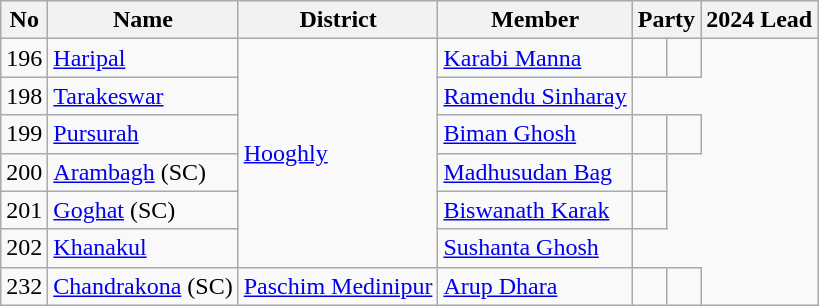<table class="wikitable sortable">
<tr>
<th>No</th>
<th>Name</th>
<th>District</th>
<th>Member</th>
<th colspan="2">Party</th>
<th colspan="2">2024 Lead</th>
</tr>
<tr>
<td>196</td>
<td><a href='#'>Haripal</a></td>
<td rowspan="6"><a href='#'>Hooghly</a></td>
<td><a href='#'>Karabi Manna</a></td>
<td></td>
<td></td>
</tr>
<tr>
<td>198</td>
<td><a href='#'>Tarakeswar</a></td>
<td><a href='#'>Ramendu Sinharay</a></td>
</tr>
<tr>
<td>199</td>
<td><a href='#'>Pursurah</a></td>
<td><a href='#'>Biman Ghosh</a></td>
<td></td>
<td></td>
</tr>
<tr>
<td>200</td>
<td><a href='#'>Arambagh</a> (SC)</td>
<td><a href='#'>Madhusudan Bag</a></td>
<td></td>
</tr>
<tr>
<td>201</td>
<td><a href='#'>Goghat</a> (SC)</td>
<td><a href='#'>Biswanath Karak</a></td>
<td></td>
</tr>
<tr>
<td>202</td>
<td><a href='#'>Khanakul</a></td>
<td><a href='#'>Sushanta Ghosh</a></td>
</tr>
<tr>
<td>232</td>
<td><a href='#'>Chandrakona</a> (SC)</td>
<td><a href='#'>Paschim Medinipur</a></td>
<td><a href='#'>Arup Dhara</a></td>
<td></td>
<td></td>
</tr>
</table>
